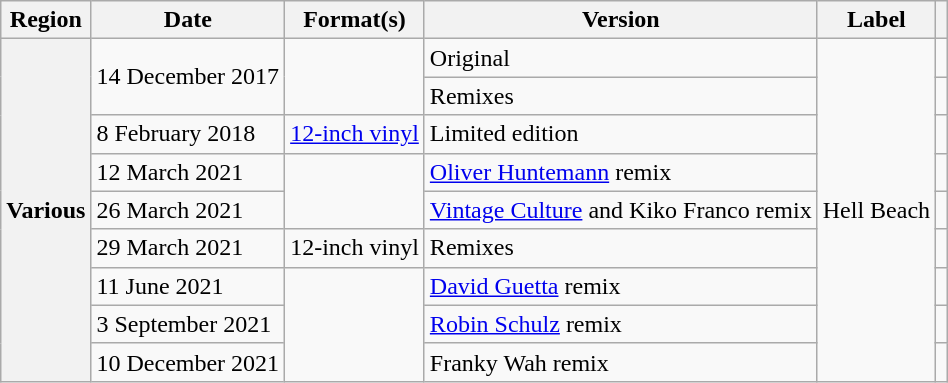<table class="wikitable plainrowheaders">
<tr>
<th scope="col">Region</th>
<th scope="col">Date</th>
<th scope="col">Format(s)</th>
<th scope="col">Version</th>
<th scope="col">Label</th>
<th scope="col"></th>
</tr>
<tr>
<th scope="row" rowspan="9">Various</th>
<td rowspan="2">14 December 2017</td>
<td rowspan="2"></td>
<td>Original</td>
<td rowspan="9">Hell Beach</td>
<td style="text-align:center;"></td>
</tr>
<tr>
<td>Remixes</td>
<td style="text-align:center;"></td>
</tr>
<tr>
<td>8 February 2018</td>
<td><a href='#'>12-inch vinyl</a></td>
<td>Limited edition</td>
<td style="text-align:center;"></td>
</tr>
<tr>
<td>12 March 2021</td>
<td rowspan="2"></td>
<td><a href='#'>Oliver Huntemann</a> remix</td>
<td style="text-align:center;"></td>
</tr>
<tr>
<td>26 March 2021</td>
<td><a href='#'>Vintage Culture</a> and Kiko Franco remix</td>
<td style="text-align:center;"></td>
</tr>
<tr>
<td>29 March 2021</td>
<td>12-inch vinyl</td>
<td>Remixes</td>
<td style="text-align:center;"></td>
</tr>
<tr>
<td>11 June 2021</td>
<td rowspan="3"></td>
<td><a href='#'>David Guetta</a> remix</td>
<td style="text-align:center;"></td>
</tr>
<tr>
<td>3 September 2021</td>
<td><a href='#'>Robin Schulz</a> remix</td>
<td style="text-align:center;"></td>
</tr>
<tr>
<td>10 December 2021</td>
<td>Franky Wah remix</td>
<td style="text-align:center;"></td>
</tr>
</table>
